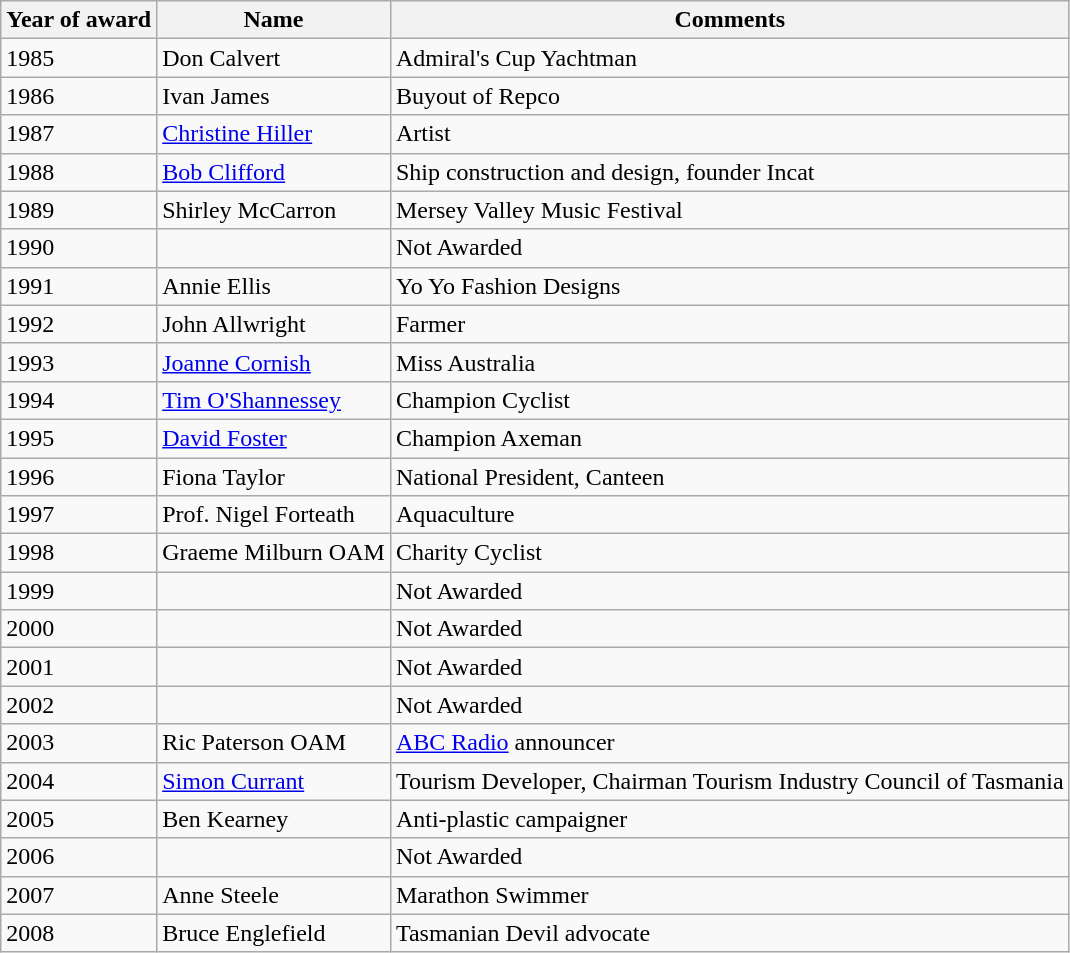<table class=wikitable>
<tr>
<th>Year of award</th>
<th>Name</th>
<th>Comments</th>
</tr>
<tr>
<td>1985</td>
<td>Don Calvert</td>
<td>Admiral's Cup Yachtman</td>
</tr>
<tr>
<td>1986</td>
<td>Ivan James</td>
<td>Buyout of Repco</td>
</tr>
<tr>
<td>1987</td>
<td><a href='#'>Christine Hiller</a></td>
<td>Artist</td>
</tr>
<tr>
<td>1988</td>
<td><a href='#'>Bob Clifford</a></td>
<td>Ship construction and design, founder Incat</td>
</tr>
<tr>
<td>1989</td>
<td>Shirley McCarron</td>
<td>Mersey Valley Music Festival</td>
</tr>
<tr>
<td>1990</td>
<td></td>
<td>Not Awarded</td>
</tr>
<tr>
<td>1991</td>
<td>Annie Ellis</td>
<td>Yo Yo Fashion Designs</td>
</tr>
<tr>
<td>1992</td>
<td>John Allwright</td>
<td>Farmer</td>
</tr>
<tr>
<td>1993</td>
<td><a href='#'>Joanne Cornish</a></td>
<td>Miss Australia</td>
</tr>
<tr>
<td>1994</td>
<td><a href='#'>Tim O'Shannessey</a></td>
<td>Champion Cyclist</td>
</tr>
<tr>
<td>1995</td>
<td><a href='#'>David Foster</a></td>
<td>Champion Axeman</td>
</tr>
<tr>
<td>1996</td>
<td>Fiona Taylor</td>
<td>National President, Canteen</td>
</tr>
<tr>
<td>1997</td>
<td>Prof. Nigel Forteath</td>
<td>Aquaculture</td>
</tr>
<tr>
<td>1998</td>
<td>Graeme Milburn OAM</td>
<td>Charity Cyclist</td>
</tr>
<tr>
<td>1999</td>
<td></td>
<td>Not Awarded</td>
</tr>
<tr>
<td>2000</td>
<td></td>
<td>Not Awarded</td>
</tr>
<tr>
<td>2001</td>
<td></td>
<td>Not Awarded</td>
</tr>
<tr>
<td>2002</td>
<td></td>
<td>Not Awarded</td>
</tr>
<tr>
<td>2003</td>
<td>Ric Paterson OAM</td>
<td><a href='#'>ABC Radio</a> announcer</td>
</tr>
<tr>
<td>2004</td>
<td><a href='#'>Simon Currant</a></td>
<td>Tourism Developer, Chairman Tourism Industry Council of Tasmania</td>
</tr>
<tr>
<td>2005</td>
<td>Ben Kearney</td>
<td>Anti-plastic campaigner</td>
</tr>
<tr>
<td>2006</td>
<td></td>
<td>Not Awarded</td>
</tr>
<tr>
<td>2007</td>
<td>Anne Steele</td>
<td>Marathon Swimmer</td>
</tr>
<tr>
<td>2008</td>
<td>Bruce Englefield</td>
<td>Tasmanian Devil advocate</td>
</tr>
</table>
